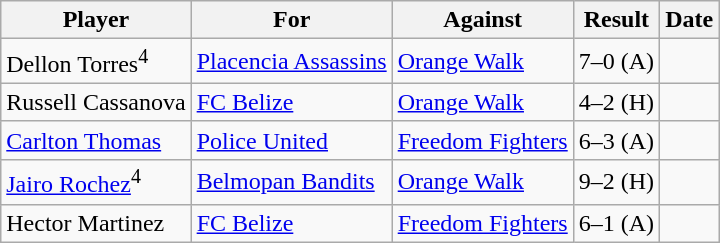<table class="wikitable">
<tr>
<th>Player</th>
<th>For</th>
<th>Against</th>
<th align=center>Result</th>
<th>Date</th>
</tr>
<tr>
<td> Dellon Torres<sup>4</sup></td>
<td><a href='#'>Placencia Assassins</a></td>
<td><a href='#'>Orange Walk</a></td>
<td align="center">7–0 (A)</td>
<td></td>
</tr>
<tr>
<td> Russell Cassanova</td>
<td><a href='#'>FC Belize</a></td>
<td><a href='#'>Orange Walk</a></td>
<td align="center">4–2 (H)</td>
<td></td>
</tr>
<tr>
<td> <a href='#'>Carlton Thomas</a></td>
<td><a href='#'>Police United</a></td>
<td><a href='#'>Freedom Fighters</a></td>
<td align="center">6–3 (A)</td>
<td></td>
</tr>
<tr>
<td> <a href='#'>Jairo Rochez</a><sup>4</sup></td>
<td><a href='#'>Belmopan Bandits</a></td>
<td><a href='#'>Orange Walk</a></td>
<td align="center">9–2 (H)</td>
<td></td>
</tr>
<tr>
<td> Hector Martinez</td>
<td><a href='#'>FC Belize</a></td>
<td><a href='#'>Freedom Fighters</a></td>
<td align="center">6–1 (A)</td>
<td></td>
</tr>
</table>
